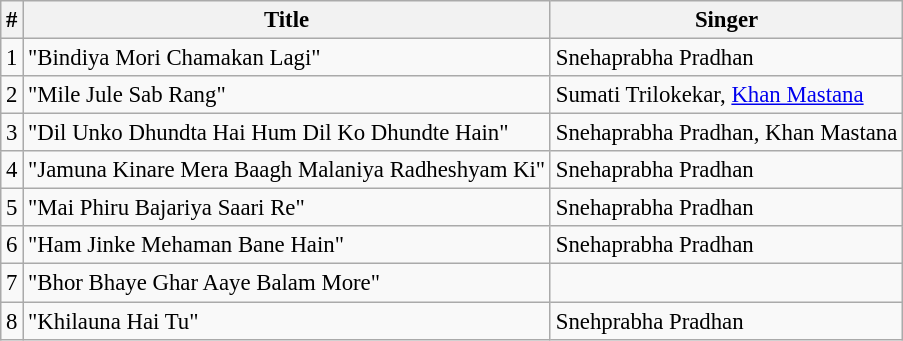<table class="wikitable" style="font-size:95%;">
<tr>
<th>#</th>
<th>Title</th>
<th>Singer</th>
</tr>
<tr>
<td>1</td>
<td>"Bindiya Mori Chamakan Lagi"</td>
<td>Snehaprabha Pradhan</td>
</tr>
<tr>
<td>2</td>
<td>"Mile Jule Sab Rang"</td>
<td>Sumati Trilokekar, <a href='#'>Khan Mastana</a></td>
</tr>
<tr>
<td>3</td>
<td>"Dil Unko Dhundta Hai Hum Dil Ko Dhundte Hain"</td>
<td>Snehaprabha Pradhan, Khan Mastana</td>
</tr>
<tr>
<td>4</td>
<td>"Jamuna Kinare Mera Baagh Malaniya Radheshyam Ki"</td>
<td>Snehaprabha Pradhan</td>
</tr>
<tr>
<td>5</td>
<td>"Mai Phiru Bajariya Saari Re"</td>
<td>Snehaprabha Pradhan</td>
</tr>
<tr>
<td>6</td>
<td>"Ham Jinke Mehaman Bane Hain"</td>
<td>Snehaprabha Pradhan</td>
</tr>
<tr>
<td>7</td>
<td>"Bhor Bhaye Ghar Aaye Balam More"</td>
<td></td>
</tr>
<tr>
<td>8</td>
<td>"Khilauna Hai Tu"</td>
<td>Snehprabha Pradhan</td>
</tr>
</table>
